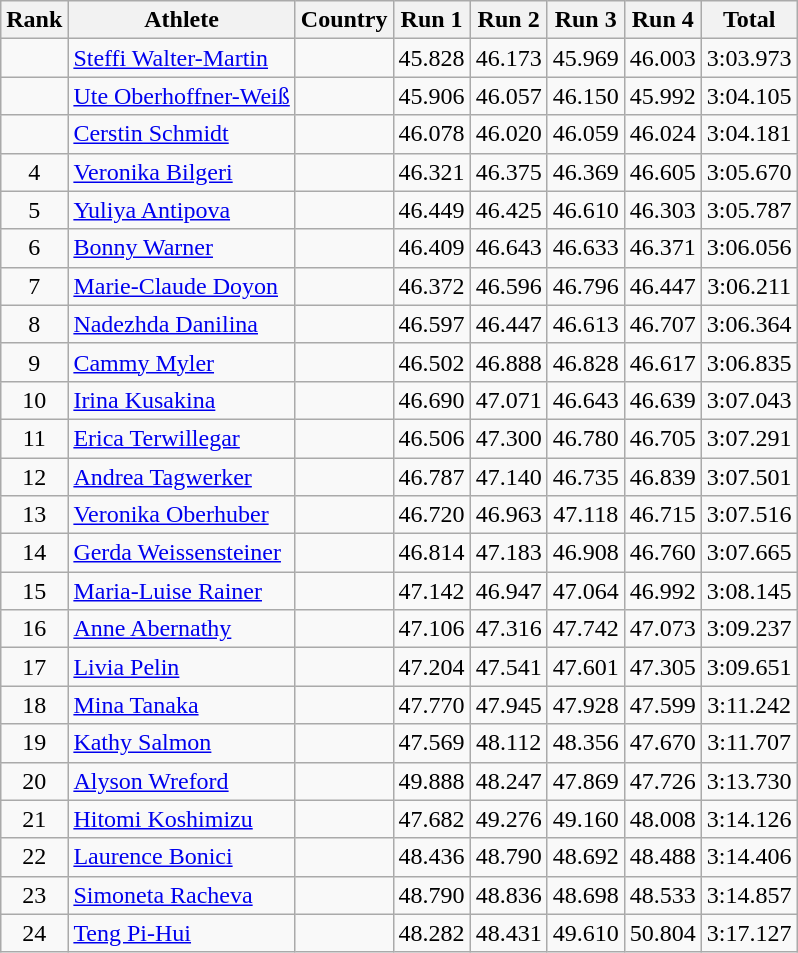<table class="wikitable sortable" style="text-align:center">
<tr>
<th>Rank</th>
<th>Athlete</th>
<th>Country</th>
<th>Run 1</th>
<th>Run 2</th>
<th>Run 3</th>
<th>Run 4</th>
<th>Total</th>
</tr>
<tr>
<td></td>
<td align=left><a href='#'>Steffi Walter-Martin</a></td>
<td align=left></td>
<td>45.828</td>
<td>46.173</td>
<td>45.969</td>
<td>46.003</td>
<td>3:03.973</td>
</tr>
<tr>
<td></td>
<td align=left><a href='#'>Ute Oberhoffner-Weiß</a></td>
<td align=left></td>
<td>45.906</td>
<td>46.057</td>
<td>46.150</td>
<td>45.992</td>
<td>3:04.105</td>
</tr>
<tr>
<td></td>
<td align=left><a href='#'>Cerstin Schmidt</a></td>
<td align=left></td>
<td>46.078</td>
<td>46.020</td>
<td>46.059</td>
<td>46.024</td>
<td>3:04.181</td>
</tr>
<tr>
<td>4</td>
<td align=left><a href='#'>Veronika Bilgeri</a></td>
<td align=left></td>
<td>46.321</td>
<td>46.375</td>
<td>46.369</td>
<td>46.605</td>
<td>3:05.670</td>
</tr>
<tr>
<td>5</td>
<td align=left><a href='#'>Yuliya Antipova</a></td>
<td align=left></td>
<td>46.449</td>
<td>46.425</td>
<td>46.610</td>
<td>46.303</td>
<td>3:05.787</td>
</tr>
<tr>
<td>6</td>
<td align=left><a href='#'>Bonny Warner</a></td>
<td align=left></td>
<td>46.409</td>
<td>46.643</td>
<td>46.633</td>
<td>46.371</td>
<td>3:06.056</td>
</tr>
<tr>
<td>7</td>
<td align=left><a href='#'>Marie-Claude Doyon</a></td>
<td align=left></td>
<td>46.372</td>
<td>46.596</td>
<td>46.796</td>
<td>46.447</td>
<td>3:06.211</td>
</tr>
<tr>
<td>8</td>
<td align=left><a href='#'>Nadezhda Danilina</a></td>
<td align=left></td>
<td>46.597</td>
<td>46.447</td>
<td>46.613</td>
<td>46.707</td>
<td>3:06.364</td>
</tr>
<tr>
<td>9</td>
<td align=left><a href='#'>Cammy Myler</a></td>
<td align=left></td>
<td>46.502</td>
<td>46.888</td>
<td>46.828</td>
<td>46.617</td>
<td>3:06.835</td>
</tr>
<tr>
<td>10</td>
<td align=left><a href='#'>Irina Kusakina</a></td>
<td align=left></td>
<td>46.690</td>
<td>47.071</td>
<td>46.643</td>
<td>46.639</td>
<td>3:07.043</td>
</tr>
<tr>
<td>11</td>
<td align=left><a href='#'>Erica Terwillegar</a></td>
<td align=left></td>
<td>46.506</td>
<td>47.300</td>
<td>46.780</td>
<td>46.705</td>
<td>3:07.291</td>
</tr>
<tr>
<td>12</td>
<td align=left><a href='#'>Andrea Tagwerker</a></td>
<td align=left></td>
<td>46.787</td>
<td>47.140</td>
<td>46.735</td>
<td>46.839</td>
<td>3:07.501</td>
</tr>
<tr>
<td>13</td>
<td align=left><a href='#'>Veronika Oberhuber</a></td>
<td align=left></td>
<td>46.720</td>
<td>46.963</td>
<td>47.118</td>
<td>46.715</td>
<td>3:07.516</td>
</tr>
<tr>
<td>14</td>
<td align=left><a href='#'>Gerda Weissensteiner</a></td>
<td align=left></td>
<td>46.814</td>
<td>47.183</td>
<td>46.908</td>
<td>46.760</td>
<td>3:07.665</td>
</tr>
<tr>
<td>15</td>
<td align=left><a href='#'>Maria-Luise Rainer</a></td>
<td align=left></td>
<td>47.142</td>
<td>46.947</td>
<td>47.064</td>
<td>46.992</td>
<td>3:08.145</td>
</tr>
<tr>
<td>16</td>
<td align=left><a href='#'>Anne Abernathy</a></td>
<td align=left></td>
<td>47.106</td>
<td>47.316</td>
<td>47.742</td>
<td>47.073</td>
<td>3:09.237</td>
</tr>
<tr>
<td>17</td>
<td align=left><a href='#'>Livia Pelin</a></td>
<td align=left></td>
<td>47.204</td>
<td>47.541</td>
<td>47.601</td>
<td>47.305</td>
<td>3:09.651</td>
</tr>
<tr>
<td>18</td>
<td align=left><a href='#'>Mina Tanaka</a></td>
<td align=left></td>
<td>47.770</td>
<td>47.945</td>
<td>47.928</td>
<td>47.599</td>
<td>3:11.242</td>
</tr>
<tr>
<td>19</td>
<td align=left><a href='#'>Kathy Salmon</a></td>
<td align=left></td>
<td>47.569</td>
<td>48.112</td>
<td>48.356</td>
<td>47.670</td>
<td>3:11.707</td>
</tr>
<tr>
<td>20</td>
<td align=left><a href='#'>Alyson Wreford</a></td>
<td align=left></td>
<td>49.888</td>
<td>48.247</td>
<td>47.869</td>
<td>47.726</td>
<td>3:13.730</td>
</tr>
<tr>
<td>21</td>
<td align=left><a href='#'>Hitomi Koshimizu</a></td>
<td align=left></td>
<td>47.682</td>
<td>49.276</td>
<td>49.160</td>
<td>48.008</td>
<td>3:14.126</td>
</tr>
<tr>
<td>22</td>
<td align=left><a href='#'>Laurence Bonici</a></td>
<td align=left></td>
<td>48.436</td>
<td>48.790</td>
<td>48.692</td>
<td>48.488</td>
<td>3:14.406</td>
</tr>
<tr>
<td>23</td>
<td align=left><a href='#'>Simoneta Racheva</a></td>
<td align=left></td>
<td>48.790</td>
<td>48.836</td>
<td>48.698</td>
<td>48.533</td>
<td>3:14.857</td>
</tr>
<tr>
<td>24</td>
<td align=left><a href='#'>Teng Pi-Hui</a></td>
<td align=left></td>
<td>48.282</td>
<td>48.431</td>
<td>49.610</td>
<td>50.804</td>
<td>3:17.127</td>
</tr>
</table>
